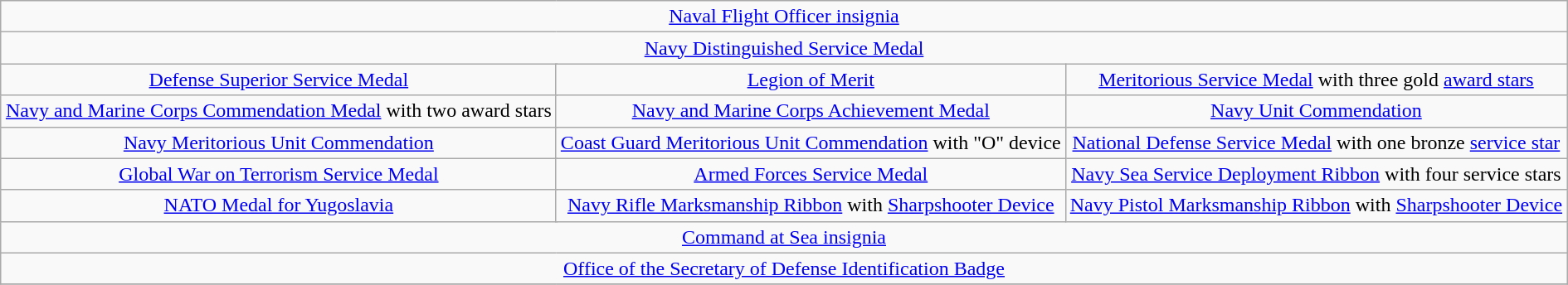<table class="wikitable" style="margin:1em auto; text-align:center;">
<tr>
<td colspan="6"><a href='#'>Naval Flight Officer insignia</a></td>
</tr>
<tr>
<td colspan="6"><a href='#'>Navy Distinguished Service Medal</a></td>
</tr>
<tr>
<td colspan="2"><a href='#'>Defense Superior Service Medal</a></td>
<td colspan="2"><a href='#'>Legion of Merit</a></td>
<td colspan="2"><a href='#'>Meritorious Service Medal</a> with three gold <a href='#'>award stars</a></td>
</tr>
<tr>
<td colspan="2"><a href='#'>Navy and Marine Corps Commendation Medal</a> with two award stars</td>
<td colspan="2"><a href='#'>Navy and Marine Corps Achievement Medal</a></td>
<td colspan="2"><a href='#'>Navy Unit Commendation</a></td>
</tr>
<tr>
<td colspan="2"><a href='#'>Navy Meritorious Unit Commendation</a></td>
<td colspan="2"><a href='#'>Coast Guard Meritorious Unit Commendation</a> with "O" device</td>
<td colspan="2"><a href='#'>National Defense Service Medal</a> with one bronze <a href='#'>service star</a></td>
</tr>
<tr>
<td colspan="2"><a href='#'>Global War on Terrorism Service Medal</a></td>
<td colspan="2"><a href='#'>Armed Forces Service Medal</a></td>
<td colspan="2"><a href='#'>Navy Sea Service Deployment Ribbon</a> with four service stars</td>
</tr>
<tr>
<td colspan="2"><a href='#'>NATO Medal for Yugoslavia</a></td>
<td colspan="2"><a href='#'>Navy Rifle Marksmanship Ribbon</a> with <a href='#'>Sharpshooter Device</a></td>
<td colspan="2"><a href='#'>Navy Pistol Marksmanship Ribbon</a> with <a href='#'>Sharpshooter Device</a></td>
</tr>
<tr>
<td colspan="6"><a href='#'>Command at Sea insignia</a></td>
</tr>
<tr>
<td colspan="6"><a href='#'>Office of the Secretary of Defense Identification Badge</a></td>
</tr>
<tr>
</tr>
</table>
